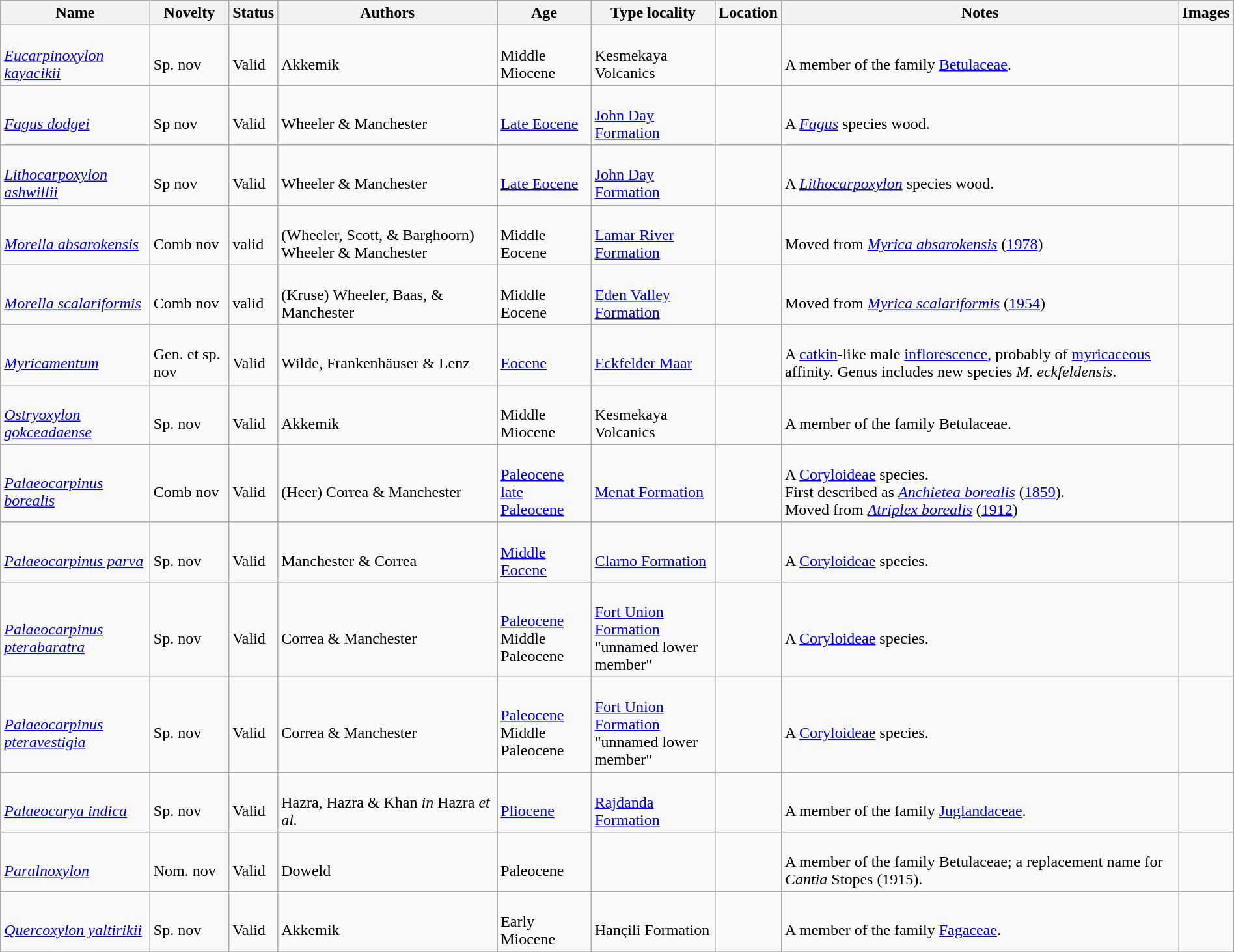<table class="wikitable sortable" align="center" width="100%">
<tr>
<th>Name</th>
<th>Novelty</th>
<th>Status</th>
<th>Authors</th>
<th>Age</th>
<th>Type locality</th>
<th>Location</th>
<th>Notes</th>
<th>Images</th>
</tr>
<tr>
<td><br><em><a href='#'>Eucarpinoxylon kayacikii</a></em></td>
<td><br>Sp. nov</td>
<td><br>Valid</td>
<td><br>Akkemik</td>
<td><br>Middle Miocene</td>
<td><br>Kesmekaya Volcanics</td>
<td><br></td>
<td><br>A member of the family <a href='#'>Betulaceae</a>.</td>
<td></td>
</tr>
<tr>
<td><br><em><a href='#'>Fagus dodgei</a></em></td>
<td><br>Sp nov</td>
<td><br>Valid</td>
<td><br>Wheeler & Manchester</td>
<td><br><a href='#'>Late Eocene</a></td>
<td><br><a href='#'>John Day Formation</a></td>
<td><br><br></td>
<td><br>A <em><a href='#'>Fagus</a></em> species wood.</td>
<td></td>
</tr>
<tr>
<td><br><em><a href='#'>Lithocarpoxylon ashwillii</a></em></td>
<td><br>Sp nov</td>
<td><br>Valid</td>
<td><br>Wheeler & Manchester</td>
<td><br><a href='#'>Late Eocene</a></td>
<td><br><a href='#'>John Day Formation</a></td>
<td><br><br></td>
<td><br>A <em><a href='#'>Lithocarpoxylon</a></em> species wood.</td>
<td></td>
</tr>
<tr>
<td><br><em><a href='#'>Morella absarokensis</a></em></td>
<td><br>Comb nov</td>
<td><br>valid</td>
<td><br>(Wheeler, Scott, & Barghoorn) Wheeler & Manchester</td>
<td><br>Middle Eocene</td>
<td><br><a href='#'>Lamar River Formation</a></td>
<td><br><br></td>
<td><br>Moved from <em><a href='#'>Myrica absarokensis</a></em> (<a href='#'>1978</a>)</td>
<td></td>
</tr>
<tr>
<td><br><em><a href='#'>Morella scalariformis</a></em></td>
<td><br>Comb nov</td>
<td><br>valid</td>
<td><br>(Kruse) Wheeler, Baas, & Manchester</td>
<td><br>Middle Eocene</td>
<td><br><a href='#'>Eden Valley Formation</a></td>
<td><br><br></td>
<td><br>Moved from <em><a href='#'>Myrica scalariformis</a></em> (<a href='#'>1954</a>)</td>
<td></td>
</tr>
<tr>
<td><br><em><a href='#'>Myricamentum</a></em></td>
<td><br>Gen. et sp. nov</td>
<td><br>Valid</td>
<td><br>Wilde, Frankenhäuser & Lenz</td>
<td><br><a href='#'>Eocene</a></td>
<td><br><a href='#'>Eckfelder Maar</a></td>
<td><br></td>
<td><br>A <a href='#'>catkin</a>-like male <a href='#'>inflorescence</a>, probably of <a href='#'>myricaceous</a> affinity. Genus includes new species <em>M. eckfeldensis</em>.</td>
<td></td>
</tr>
<tr>
<td><br><em><a href='#'>Ostryoxylon gokceadaense</a></em></td>
<td><br>Sp. nov</td>
<td><br>Valid</td>
<td><br>Akkemik</td>
<td><br>Middle Miocene</td>
<td><br>Kesmekaya Volcanics</td>
<td><br></td>
<td><br>A member of the family Betulaceae.</td>
<td></td>
</tr>
<tr>
<td><br><em><a href='#'>Palaeocarpinus borealis</a></em></td>
<td><br>Comb nov</td>
<td><br>Valid</td>
<td><br>(Heer) Correa & Manchester</td>
<td><br><a href='#'>Paleocene</a><br><a href='#'>late Paleocene</a></td>
<td><br><a href='#'>Menat Formation</a></td>
<td><br><br></td>
<td><br>A <a href='#'>Coryloideae</a> species.<br>First described as <em><a href='#'>Anchietea borealis</a></em> (<a href='#'>1859</a>).<br>Moved from <em><a href='#'>Atriplex borealis</a></em> (<a href='#'>1912</a>)</td>
<td></td>
</tr>
<tr>
<td><br><em><a href='#'>Palaeocarpinus parva</a></em></td>
<td><br>Sp. nov</td>
<td><br>Valid</td>
<td><br>Manchester & Correa</td>
<td><br><a href='#'>Middle Eocene</a></td>
<td><br><a href='#'>Clarno Formation</a></td>
<td><br><br></td>
<td><br>A <a href='#'>Coryloideae</a> species.</td>
<td></td>
</tr>
<tr>
<td><br><em><a href='#'>Palaeocarpinus pterabaratra</a></em></td>
<td><br>Sp. nov</td>
<td><br>Valid</td>
<td><br>Correa & Manchester</td>
<td><br><a href='#'>Paleocene</a><br>Middle Paleocene</td>
<td><br><a href='#'>Fort Union Formation</a><br>"unnamed lower member"</td>
<td><br><br></td>
<td><br>A <a href='#'>Coryloideae</a> species.</td>
<td></td>
</tr>
<tr>
<td><br><em><a href='#'>Palaeocarpinus pteravestigia</a></em></td>
<td><br>Sp. nov</td>
<td><br>Valid</td>
<td><br>Correa & Manchester</td>
<td><br><a href='#'>Paleocene</a><br>Middle Paleocene</td>
<td><br><a href='#'>Fort Union Formation</a><br>"unnamed lower member"</td>
<td><br><br></td>
<td><br>A <a href='#'>Coryloideae</a> species.</td>
<td></td>
</tr>
<tr>
<td><br><em><a href='#'>Palaeocarya indica</a></em></td>
<td><br>Sp. nov</td>
<td><br>Valid</td>
<td><br>Hazra, Hazra & Khan <em>in</em> Hazra <em>et al.</em></td>
<td><br><a href='#'>Pliocene</a></td>
<td><br><a href='#'>Rajdanda Formation</a></td>
<td><br></td>
<td><br>A member of the family <a href='#'>Juglandaceae</a>.</td>
<td></td>
</tr>
<tr>
<td><br><em><a href='#'>Paralnoxylon</a></em></td>
<td><br>Nom. nov</td>
<td><br>Valid</td>
<td><br>Doweld</td>
<td><br>Paleocene</td>
<td></td>
<td><br></td>
<td><br>A member of the family Betulaceae; a replacement name for <em>Cantia</em> Stopes (1915).</td>
<td></td>
</tr>
<tr>
<td><br><em><a href='#'>Quercoxylon yaltirikii</a></em></td>
<td><br>Sp. nov</td>
<td><br>Valid</td>
<td><br>Akkemik</td>
<td><br>Early Miocene</td>
<td><br>Hançili Formation</td>
<td><br></td>
<td><br>A member of the family <a href='#'>Fagaceae</a>.</td>
<td></td>
</tr>
<tr>
</tr>
</table>
